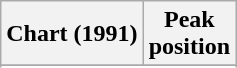<table class="wikitable plainrowheaders sortable" style="text-align:center;">
<tr>
<th scope="col">Chart (1991)</th>
<th scope="col">Peak<br>position</th>
</tr>
<tr>
</tr>
<tr>
</tr>
</table>
